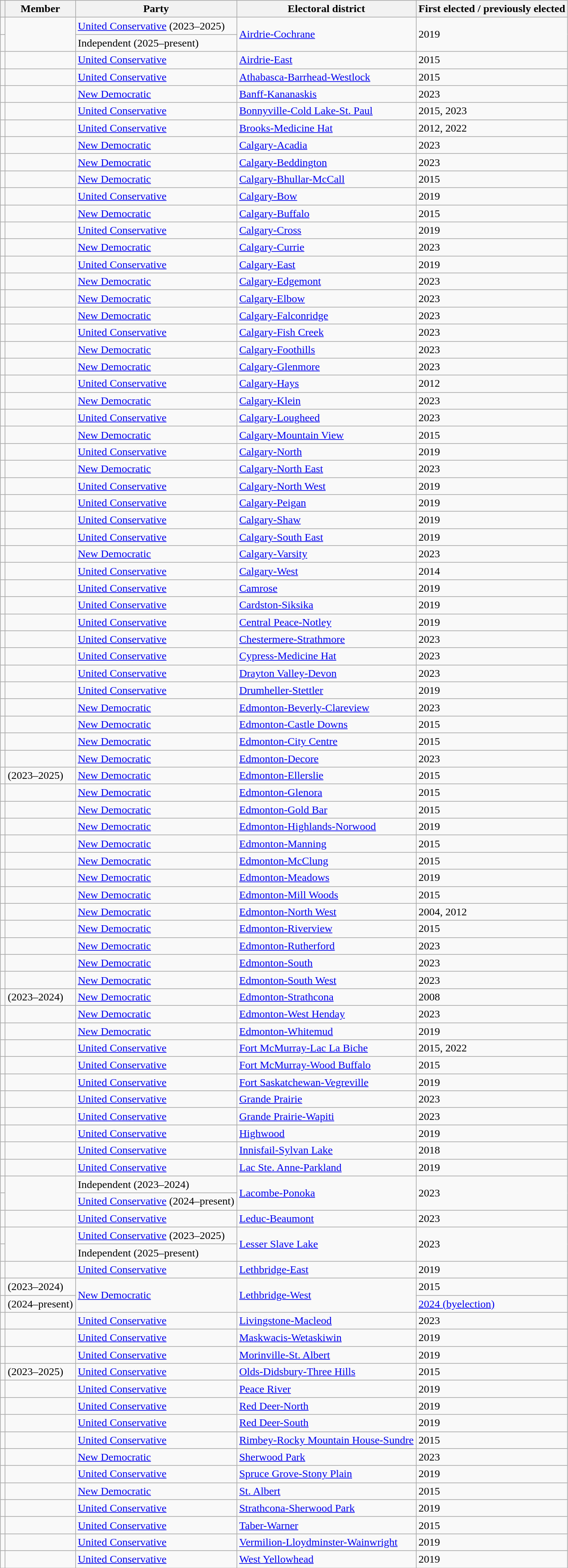<table class="wikitable sortable sticky-header">
<tr>
<th></th>
<th>Member</th>
<th>Party</th>
<th>Electoral district</th>
<th>First elected / previously elected</th>
</tr>
<tr>
<td></td>
<td rowspan=2></td>
<td><a href='#'>United Conservative</a> (2023–2025)</td>
<td rowspan=2><a href='#'>Airdrie-Cochrane</a></td>
<td rowspan=2>2019</td>
</tr>
<tr>
<td></td>
<td>Independent (2025–present)</td>
</tr>
<tr>
<td></td>
<td></td>
<td><a href='#'>United Conservative</a></td>
<td><a href='#'>Airdrie-East</a></td>
<td>2015</td>
</tr>
<tr>
<td></td>
<td></td>
<td><a href='#'>United Conservative</a></td>
<td><a href='#'>Athabasca-Barrhead-Westlock</a></td>
<td>2015</td>
</tr>
<tr>
<td></td>
<td></td>
<td><a href='#'>New Democratic</a></td>
<td><a href='#'>Banff-Kananaskis</a></td>
<td>2023</td>
</tr>
<tr>
<td></td>
<td></td>
<td><a href='#'>United Conservative</a></td>
<td><a href='#'>Bonnyville-Cold Lake-St. Paul</a></td>
<td>2015, 2023</td>
</tr>
<tr>
<td></td>
<td></td>
<td><a href='#'>United Conservative</a></td>
<td><a href='#'>Brooks-Medicine Hat</a></td>
<td>2012, 2022</td>
</tr>
<tr>
<td></td>
<td></td>
<td><a href='#'>New Democratic</a></td>
<td><a href='#'>Calgary-Acadia</a></td>
<td>2023</td>
</tr>
<tr>
<td></td>
<td></td>
<td><a href='#'>New Democratic</a></td>
<td><a href='#'>Calgary-Beddington</a></td>
<td>2023</td>
</tr>
<tr>
<td></td>
<td></td>
<td><a href='#'>New Democratic</a></td>
<td><a href='#'>Calgary-Bhullar-McCall</a></td>
<td>2015</td>
</tr>
<tr>
<td></td>
<td></td>
<td><a href='#'>United Conservative</a></td>
<td><a href='#'>Calgary-Bow</a></td>
<td>2019</td>
</tr>
<tr>
<td></td>
<td></td>
<td><a href='#'>New Democratic</a></td>
<td><a href='#'>Calgary-Buffalo</a></td>
<td>2015</td>
</tr>
<tr>
<td></td>
<td></td>
<td><a href='#'>United Conservative</a></td>
<td><a href='#'>Calgary-Cross</a></td>
<td>2019</td>
</tr>
<tr>
<td></td>
<td></td>
<td><a href='#'>New Democratic</a></td>
<td><a href='#'>Calgary-Currie</a></td>
<td>2023</td>
</tr>
<tr>
<td></td>
<td></td>
<td><a href='#'>United Conservative</a></td>
<td><a href='#'>Calgary-East</a></td>
<td>2019</td>
</tr>
<tr>
<td></td>
<td></td>
<td><a href='#'>New Democratic</a></td>
<td><a href='#'>Calgary-Edgemont</a></td>
<td>2023</td>
</tr>
<tr>
<td></td>
<td></td>
<td><a href='#'>New Democratic</a></td>
<td><a href='#'>Calgary-Elbow</a></td>
<td>2023</td>
</tr>
<tr>
<td></td>
<td></td>
<td><a href='#'>New Democratic</a></td>
<td><a href='#'>Calgary-Falconridge</a></td>
<td>2023</td>
</tr>
<tr>
<td></td>
<td></td>
<td><a href='#'>United Conservative</a></td>
<td><a href='#'>Calgary-Fish Creek</a></td>
<td>2023</td>
</tr>
<tr>
<td></td>
<td></td>
<td><a href='#'>New Democratic</a></td>
<td><a href='#'>Calgary-Foothills</a></td>
<td>2023</td>
</tr>
<tr>
<td></td>
<td></td>
<td><a href='#'>New Democratic</a></td>
<td><a href='#'>Calgary-Glenmore</a></td>
<td>2023</td>
</tr>
<tr>
<td></td>
<td></td>
<td><a href='#'>United Conservative</a></td>
<td><a href='#'>Calgary-Hays</a></td>
<td>2012</td>
</tr>
<tr>
<td></td>
<td></td>
<td><a href='#'>New Democratic</a></td>
<td><a href='#'>Calgary-Klein</a></td>
<td>2023</td>
</tr>
<tr>
<td></td>
<td></td>
<td><a href='#'>United Conservative</a></td>
<td><a href='#'>Calgary-Lougheed</a></td>
<td>2023</td>
</tr>
<tr>
<td></td>
<td></td>
<td><a href='#'>New Democratic</a></td>
<td><a href='#'>Calgary-Mountain View</a></td>
<td>2015</td>
</tr>
<tr>
<td></td>
<td></td>
<td><a href='#'>United Conservative</a></td>
<td><a href='#'>Calgary-North</a></td>
<td>2019</td>
</tr>
<tr>
<td></td>
<td></td>
<td><a href='#'>New Democratic</a></td>
<td><a href='#'>Calgary-North East</a></td>
<td>2023</td>
</tr>
<tr>
<td></td>
<td></td>
<td><a href='#'>United Conservative</a></td>
<td><a href='#'>Calgary-North West</a></td>
<td>2019</td>
</tr>
<tr>
<td></td>
<td></td>
<td><a href='#'>United Conservative</a></td>
<td><a href='#'>Calgary-Peigan</a></td>
<td>2019</td>
</tr>
<tr>
<td></td>
<td></td>
<td><a href='#'>United Conservative</a></td>
<td><a href='#'>Calgary-Shaw</a></td>
<td>2019</td>
</tr>
<tr>
<td></td>
<td></td>
<td><a href='#'>United Conservative</a></td>
<td><a href='#'>Calgary-South East</a></td>
<td>2019</td>
</tr>
<tr>
<td></td>
<td></td>
<td><a href='#'>New Democratic</a></td>
<td><a href='#'>Calgary-Varsity</a></td>
<td>2023</td>
</tr>
<tr>
<td></td>
<td></td>
<td><a href='#'>United Conservative</a></td>
<td><a href='#'>Calgary-West</a></td>
<td>2014</td>
</tr>
<tr>
<td></td>
<td></td>
<td><a href='#'>United Conservative</a></td>
<td><a href='#'>Camrose</a></td>
<td>2019</td>
</tr>
<tr>
<td></td>
<td></td>
<td><a href='#'>United Conservative</a></td>
<td><a href='#'>Cardston-Siksika</a></td>
<td>2019</td>
</tr>
<tr>
<td></td>
<td></td>
<td><a href='#'>United Conservative</a></td>
<td rowspan="1"><a href='#'>Central Peace-Notley</a></td>
<td>2019</td>
</tr>
<tr>
<td></td>
<td></td>
<td><a href='#'>United Conservative</a></td>
<td><a href='#'>Chestermere-Strathmore</a></td>
<td>2023</td>
</tr>
<tr>
<td></td>
<td></td>
<td><a href='#'>United Conservative</a></td>
<td rowspan="1"><a href='#'>Cypress-Medicine Hat</a></td>
<td>2023</td>
</tr>
<tr>
<td></td>
<td></td>
<td><a href='#'>United Conservative</a></td>
<td><a href='#'>Drayton Valley-Devon</a></td>
<td>2023</td>
</tr>
<tr>
<td></td>
<td></td>
<td><a href='#'>United Conservative</a></td>
<td><a href='#'>Drumheller-Stettler</a></td>
<td>2019</td>
</tr>
<tr>
<td></td>
<td></td>
<td><a href='#'>New Democratic</a></td>
<td><a href='#'>Edmonton-Beverly-Clareview</a></td>
<td>2023</td>
</tr>
<tr>
<td></td>
<td></td>
<td><a href='#'>New Democratic</a></td>
<td><a href='#'>Edmonton-Castle Downs</a></td>
<td>2015</td>
</tr>
<tr>
<td></td>
<td></td>
<td><a href='#'>New Democratic</a></td>
<td><a href='#'>Edmonton-City Centre</a></td>
<td>2015</td>
</tr>
<tr>
<td></td>
<td></td>
<td><a href='#'>New Democratic</a></td>
<td><a href='#'>Edmonton-Decore</a></td>
<td>2023</td>
</tr>
<tr>
<td></td>
<td> (2023–2025)</td>
<td><a href='#'>New Democratic</a></td>
<td><a href='#'>Edmonton-Ellerslie</a></td>
<td>2015</td>
</tr>
<tr>
<td></td>
<td></td>
<td><a href='#'>New Democratic</a></td>
<td><a href='#'>Edmonton-Glenora</a></td>
<td>2015</td>
</tr>
<tr>
<td></td>
<td></td>
<td><a href='#'>New Democratic</a></td>
<td><a href='#'>Edmonton-Gold Bar</a></td>
<td>2015</td>
</tr>
<tr>
<td></td>
<td></td>
<td><a href='#'>New Democratic</a></td>
<td><a href='#'>Edmonton-Highlands-Norwood</a></td>
<td>2019</td>
</tr>
<tr>
<td></td>
<td></td>
<td><a href='#'>New Democratic</a></td>
<td><a href='#'>Edmonton-Manning</a></td>
<td>2015</td>
</tr>
<tr>
<td></td>
<td></td>
<td><a href='#'>New Democratic</a></td>
<td><a href='#'>Edmonton-McClung</a></td>
<td>2015</td>
</tr>
<tr>
<td></td>
<td></td>
<td><a href='#'>New Democratic</a></td>
<td><a href='#'>Edmonton-Meadows</a></td>
<td>2019</td>
</tr>
<tr>
<td></td>
<td></td>
<td><a href='#'>New Democratic</a></td>
<td><a href='#'>Edmonton-Mill Woods</a></td>
<td>2015</td>
</tr>
<tr>
<td></td>
<td></td>
<td><a href='#'>New Democratic</a></td>
<td><a href='#'>Edmonton-North West</a></td>
<td>2004, 2012</td>
</tr>
<tr>
<td></td>
<td></td>
<td><a href='#'>New Democratic</a></td>
<td><a href='#'>Edmonton-Riverview</a></td>
<td>2015</td>
</tr>
<tr>
<td></td>
<td></td>
<td><a href='#'>New Democratic</a></td>
<td><a href='#'>Edmonton-Rutherford</a></td>
<td>2023</td>
</tr>
<tr>
<td></td>
<td></td>
<td><a href='#'>New Democratic</a></td>
<td rowspan="1"><a href='#'>Edmonton-South</a></td>
<td>2023</td>
</tr>
<tr>
<td></td>
<td></td>
<td><a href='#'>New Democratic</a></td>
<td><a href='#'>Edmonton-South West</a></td>
<td>2023</td>
</tr>
<tr>
<td></td>
<td> (2023–2024)</td>
<td><a href='#'>New Democratic</a></td>
<td><a href='#'>Edmonton-Strathcona</a></td>
<td>2008</td>
</tr>
<tr>
<td></td>
<td></td>
<td><a href='#'>New Democratic</a></td>
<td><a href='#'>Edmonton-West Henday</a></td>
<td>2023</td>
</tr>
<tr>
<td></td>
<td></td>
<td><a href='#'>New Democratic</a></td>
<td><a href='#'>Edmonton-Whitemud</a></td>
<td>2019</td>
</tr>
<tr>
<td></td>
<td></td>
<td><a href='#'>United Conservative</a></td>
<td><a href='#'>Fort McMurray-Lac La Biche</a></td>
<td>2015, 2022</td>
</tr>
<tr>
<td></td>
<td></td>
<td><a href='#'>United Conservative</a></td>
<td><a href='#'>Fort McMurray-Wood Buffalo</a></td>
<td>2015</td>
</tr>
<tr>
<td></td>
<td></td>
<td><a href='#'>United Conservative</a></td>
<td><a href='#'>Fort Saskatchewan-Vegreville</a></td>
<td>2019</td>
</tr>
<tr>
<td></td>
<td></td>
<td><a href='#'>United Conservative</a></td>
<td><a href='#'>Grande Prairie</a></td>
<td>2023</td>
</tr>
<tr>
<td></td>
<td></td>
<td><a href='#'>United Conservative</a></td>
<td><a href='#'>Grande Prairie-Wapiti</a></td>
<td>2023</td>
</tr>
<tr>
<td></td>
<td></td>
<td><a href='#'>United Conservative</a></td>
<td><a href='#'>Highwood</a></td>
<td>2019</td>
</tr>
<tr>
<td></td>
<td></td>
<td><a href='#'>United Conservative</a></td>
<td><a href='#'>Innisfail-Sylvan Lake</a></td>
<td>2018</td>
</tr>
<tr>
<td></td>
<td></td>
<td><a href='#'>United Conservative</a></td>
<td><a href='#'>Lac Ste. Anne-Parkland</a></td>
<td>2019</td>
</tr>
<tr>
<td></td>
<td rowspan=2></td>
<td>Independent (2023–2024)</td>
<td rowspan=2><a href='#'>Lacombe-Ponoka</a></td>
<td rowspan=2>2023</td>
</tr>
<tr>
<td></td>
<td><a href='#'>United Conservative</a> (2024–present)</td>
</tr>
<tr>
<td></td>
<td></td>
<td><a href='#'>United Conservative</a></td>
<td><a href='#'>Leduc-Beaumont</a></td>
<td>2023</td>
</tr>
<tr>
<td></td>
<td rowspan=2></td>
<td><a href='#'>United Conservative</a> (2023–2025)</td>
<td rowspan="2"><a href='#'>Lesser Slave Lake</a></td>
<td rowspan=2>2023</td>
</tr>
<tr>
<td></td>
<td>Independent (2025–present)</td>
</tr>
<tr>
<td></td>
<td></td>
<td><a href='#'>United Conservative</a></td>
<td><a href='#'>Lethbridge-East</a></td>
<td>2019</td>
</tr>
<tr>
<td></td>
<td> (2023–2024)</td>
<td rowspan="2"><a href='#'>New Democratic</a></td>
<td rowspan="2"><a href='#'>Lethbridge-West</a></td>
<td>2015</td>
</tr>
<tr>
<td></td>
<td> (2024–present)</td>
<td><a href='#'>2024 (byelection)</a></td>
</tr>
<tr>
<td></td>
<td></td>
<td><a href='#'>United Conservative</a></td>
<td><a href='#'>Livingstone-Macleod</a></td>
<td>2023</td>
</tr>
<tr>
<td></td>
<td></td>
<td><a href='#'>United Conservative</a></td>
<td><a href='#'>Maskwacis-Wetaskiwin</a></td>
<td>2019</td>
</tr>
<tr>
<td></td>
<td></td>
<td><a href='#'>United Conservative</a></td>
<td><a href='#'>Morinville-St. Albert</a></td>
<td>2019</td>
</tr>
<tr>
<td></td>
<td> (2023–2025)</td>
<td><a href='#'>United Conservative</a></td>
<td><a href='#'>Olds-Didsbury-Three Hills</a></td>
<td>2015</td>
</tr>
<tr>
<td></td>
<td></td>
<td><a href='#'>United Conservative</a></td>
<td><a href='#'>Peace River</a></td>
<td>2019</td>
</tr>
<tr>
<td></td>
<td></td>
<td><a href='#'>United Conservative</a></td>
<td><a href='#'>Red Deer-North</a></td>
<td>2019</td>
</tr>
<tr>
<td></td>
<td></td>
<td><a href='#'>United Conservative</a></td>
<td><a href='#'>Red Deer-South</a></td>
<td>2019</td>
</tr>
<tr>
<td></td>
<td></td>
<td><a href='#'>United Conservative</a></td>
<td><a href='#'>Rimbey-Rocky Mountain House-Sundre</a></td>
<td>2015</td>
</tr>
<tr>
<td></td>
<td></td>
<td><a href='#'>New Democratic</a></td>
<td><a href='#'>Sherwood Park</a></td>
<td>2023</td>
</tr>
<tr>
<td></td>
<td></td>
<td><a href='#'>United Conservative</a></td>
<td><a href='#'>Spruce Grove-Stony Plain</a></td>
<td>2019</td>
</tr>
<tr>
<td></td>
<td></td>
<td><a href='#'>New Democratic</a></td>
<td><a href='#'>St. Albert</a></td>
<td>2015</td>
</tr>
<tr>
<td></td>
<td></td>
<td><a href='#'>United Conservative</a></td>
<td><a href='#'>Strathcona-Sherwood Park</a></td>
<td>2019</td>
</tr>
<tr>
<td></td>
<td></td>
<td><a href='#'>United Conservative</a></td>
<td><a href='#'>Taber-Warner</a></td>
<td>2015</td>
</tr>
<tr>
<td></td>
<td></td>
<td><a href='#'>United Conservative</a></td>
<td><a href='#'>Vermilion-Lloydminster-Wainwright</a></td>
<td>2019</td>
</tr>
<tr>
<td></td>
<td></td>
<td><a href='#'>United Conservative</a></td>
<td><a href='#'>West Yellowhead</a></td>
<td>2019</td>
</tr>
</table>
